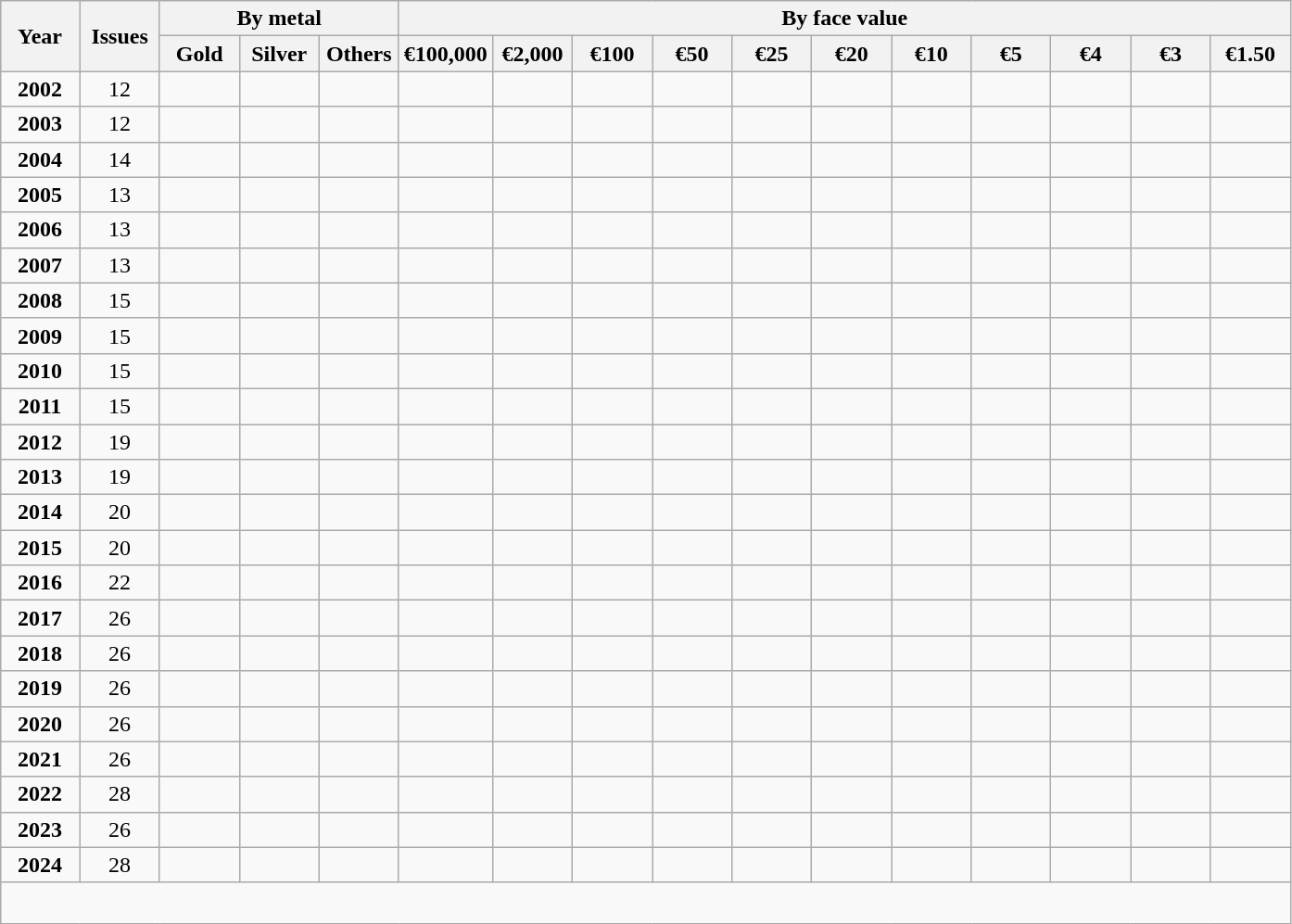<table class="wikitable" style="margin:1em auto; text-align: center;">
<tr>
<th rowspan=2 width=50px>Year</th>
<th rowspan=2 width=50px>Issues</th>
<th colspan=3>By metal</th>
<th colspan=11>By face value</th>
</tr>
<tr>
<th width=50px>Gold</th>
<th width=50px>Silver</th>
<th width=50px>Others</th>
<th width=50px>€100,000</th>
<th width=50px>€2,000</th>
<th width=50px>€100</th>
<th width=50px>€50</th>
<th width=50px>€25</th>
<th width=50px>€20</th>
<th width=50px>€10</th>
<th width=50px>€5</th>
<th width=50px>€4</th>
<th width=50px>€3</th>
<th width=50px>€1.50</th>
</tr>
<tr>
<td style="text-align: center;"><strong>2002</strong></td>
<td>12</td>
<td></td>
<td></td>
<td></td>
<td></td>
<td></td>
<td></td>
<td></td>
<td></td>
<td></td>
<td></td>
<td></td>
<td></td>
<td></td>
<td></td>
</tr>
<tr>
<td style="text-align: center;"><strong>2003</strong></td>
<td>12</td>
<td></td>
<td></td>
<td></td>
<td></td>
<td></td>
<td></td>
<td></td>
<td></td>
<td></td>
<td></td>
<td></td>
<td></td>
<td></td>
<td></td>
</tr>
<tr>
<td style="text-align: center;"><strong>2004</strong></td>
<td>14</td>
<td></td>
<td></td>
<td></td>
<td></td>
<td></td>
<td></td>
<td></td>
<td></td>
<td></td>
<td></td>
<td></td>
<td></td>
<td></td>
<td></td>
</tr>
<tr>
<td style="text-align: center;"><strong>2005</strong></td>
<td>13</td>
<td></td>
<td></td>
<td></td>
<td></td>
<td></td>
<td></td>
<td></td>
<td></td>
<td></td>
<td></td>
<td></td>
<td></td>
<td></td>
<td></td>
</tr>
<tr>
<td style="text-align: center;"><strong>2006</strong></td>
<td>13</td>
<td></td>
<td></td>
<td></td>
<td></td>
<td></td>
<td></td>
<td></td>
<td></td>
<td></td>
<td></td>
<td></td>
<td></td>
<td></td>
<td></td>
</tr>
<tr>
<td style="text-align: center;"><strong>2007</strong></td>
<td>13</td>
<td></td>
<td></td>
<td></td>
<td></td>
<td></td>
<td></td>
<td></td>
<td></td>
<td></td>
<td></td>
<td></td>
<td></td>
<td></td>
<td></td>
</tr>
<tr>
<td style="text-align: center;"><strong>2008</strong></td>
<td>15</td>
<td></td>
<td></td>
<td></td>
<td></td>
<td></td>
<td></td>
<td></td>
<td></td>
<td></td>
<td></td>
<td></td>
<td></td>
<td></td>
<td></td>
</tr>
<tr>
<td style="text-align: center;"><strong>2009</strong></td>
<td>15</td>
<td></td>
<td></td>
<td></td>
<td></td>
<td></td>
<td></td>
<td></td>
<td></td>
<td></td>
<td></td>
<td></td>
<td></td>
<td></td>
<td></td>
</tr>
<tr>
<td style="text-align: center;"><strong>2010</strong></td>
<td>15</td>
<td></td>
<td></td>
<td></td>
<td></td>
<td></td>
<td></td>
<td></td>
<td></td>
<td></td>
<td></td>
<td></td>
<td></td>
<td></td>
<td></td>
</tr>
<tr>
<td style="text-align: center;"><strong>2011</strong></td>
<td>15</td>
<td></td>
<td></td>
<td></td>
<td></td>
<td></td>
<td></td>
<td></td>
<td></td>
<td></td>
<td></td>
<td></td>
<td></td>
<td></td>
<td></td>
</tr>
<tr>
<td style="text-align: center;"><strong>2012</strong></td>
<td>19</td>
<td></td>
<td></td>
<td></td>
<td></td>
<td></td>
<td></td>
<td></td>
<td></td>
<td></td>
<td></td>
<td></td>
<td></td>
<td></td>
<td></td>
</tr>
<tr>
<td style="text-align: center;"><strong>2013</strong></td>
<td>19</td>
<td></td>
<td></td>
<td></td>
<td></td>
<td></td>
<td></td>
<td></td>
<td></td>
<td></td>
<td></td>
<td></td>
<td></td>
<td></td>
<td></td>
</tr>
<tr>
<td style="text-align: center;"><strong>2014</strong></td>
<td>20</td>
<td></td>
<td></td>
<td></td>
<td></td>
<td></td>
<td></td>
<td></td>
<td></td>
<td></td>
<td></td>
<td></td>
<td></td>
<td></td>
<td></td>
</tr>
<tr>
<td style="text-align: center;"><strong>2015</strong></td>
<td>20</td>
<td></td>
<td></td>
<td></td>
<td></td>
<td></td>
<td></td>
<td></td>
<td></td>
<td></td>
<td></td>
<td></td>
<td></td>
<td></td>
<td></td>
</tr>
<tr>
<td style="text-align: center;"><strong>2016</strong></td>
<td>22</td>
<td></td>
<td></td>
<td></td>
<td></td>
<td></td>
<td></td>
<td></td>
<td></td>
<td></td>
<td></td>
<td></td>
<td></td>
<td></td>
<td></td>
</tr>
<tr>
<td style="text-align: center;"><strong>2017</strong></td>
<td>26</td>
<td></td>
<td></td>
<td></td>
<td></td>
<td></td>
<td></td>
<td></td>
<td></td>
<td></td>
<td></td>
<td></td>
<td></td>
<td></td>
<td></td>
</tr>
<tr>
<td style="text-align: center;"><strong>2018</strong></td>
<td>26</td>
<td></td>
<td></td>
<td></td>
<td></td>
<td></td>
<td></td>
<td></td>
<td></td>
<td></td>
<td></td>
<td></td>
<td></td>
<td></td>
<td></td>
</tr>
<tr>
<td style="text-align: center;"><strong>2019</strong></td>
<td>26</td>
<td></td>
<td></td>
<td></td>
<td></td>
<td></td>
<td></td>
<td></td>
<td></td>
<td></td>
<td></td>
<td></td>
<td></td>
<td></td>
<td></td>
</tr>
<tr>
<td style="text-align: center;"><strong>2020</strong></td>
<td>26</td>
<td></td>
<td></td>
<td></td>
<td></td>
<td></td>
<td></td>
<td></td>
<td></td>
<td></td>
<td></td>
<td></td>
<td></td>
<td></td>
<td></td>
</tr>
<tr>
<td style="text-align: center;"><strong>2021</strong></td>
<td>26</td>
<td></td>
<td></td>
<td></td>
<td></td>
<td></td>
<td></td>
<td></td>
<td></td>
<td></td>
<td></td>
<td></td>
<td></td>
<td></td>
<td></td>
</tr>
<tr>
<td style="text-align: center;"><strong>2022</strong></td>
<td>28</td>
<td></td>
<td></td>
<td></td>
<td></td>
<td></td>
<td></td>
<td></td>
<td></td>
<td></td>
<td></td>
<td></td>
<td></td>
<td></td>
<td></td>
</tr>
<tr>
<td style="text-align: center;"><strong>2023</strong></td>
<td>26</td>
<td></td>
<td></td>
<td></td>
<td></td>
<td></td>
<td></td>
<td></td>
<td></td>
<td></td>
<td></td>
<td></td>
<td></td>
<td></td>
<td></td>
</tr>
<tr>
<td style="text-align: center;"><strong>2024</strong></td>
<td>28</td>
<td></td>
<td></td>
<td></td>
<td></td>
<td></td>
<td></td>
<td></td>
<td></td>
<td></td>
<td></td>
<td></td>
<td></td>
<td></td>
<td></td>
</tr>
<tr>
<td colspan="16" style="text-align: left; padding: 0;"><br><table style="width: 100%;">
<tr>
<td style="width: 33%; border: 0; text-align: center;"></td>
<td style="width: 33%; border: 0; text-align: center;"></td>
<td style="width: 33%; border: 0; text-align: center;"></td>
</tr>
</table>
</td>
</tr>
</table>
